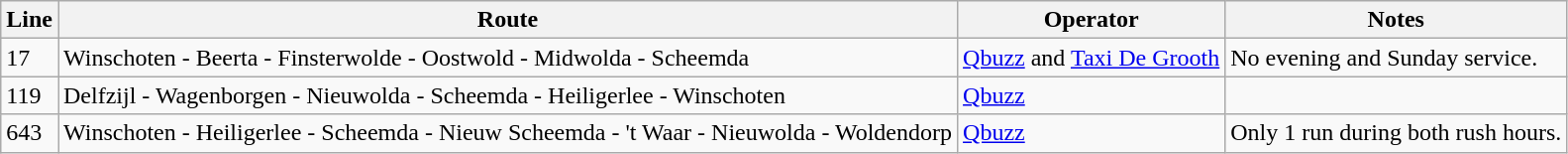<table class="wikitable">
<tr>
<th>Line</th>
<th>Route</th>
<th>Operator</th>
<th>Notes</th>
</tr>
<tr>
<td>17</td>
<td>Winschoten - Beerta - Finsterwolde - Oostwold - Midwolda - Scheemda</td>
<td><a href='#'>Qbuzz</a> and <a href='#'>Taxi De Grooth</a></td>
<td>No evening and Sunday service.</td>
</tr>
<tr>
<td>119</td>
<td>Delfzijl - Wagenborgen - Nieuwolda - Scheemda - Heiligerlee - Winschoten</td>
<td><a href='#'>Qbuzz</a></td>
<td></td>
</tr>
<tr>
<td>643</td>
<td>Winschoten - Heiligerlee - Scheemda - Nieuw Scheemda - 't Waar - Nieuwolda - Woldendorp</td>
<td><a href='#'>Qbuzz</a></td>
<td>Only 1 run during both rush hours.</td>
</tr>
</table>
